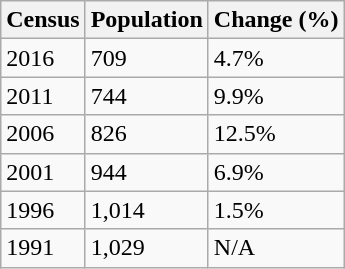<table class="wikitable">
<tr>
<th>Census</th>
<th>Population</th>
<th>Change (%)</th>
</tr>
<tr>
<td>2016</td>
<td>709</td>
<td>4.7%</td>
</tr>
<tr>
<td>2011</td>
<td>744</td>
<td>9.9%</td>
</tr>
<tr>
<td>2006</td>
<td>826</td>
<td>12.5%</td>
</tr>
<tr>
<td>2001</td>
<td>944</td>
<td>6.9%</td>
</tr>
<tr>
<td>1996</td>
<td>1,014</td>
<td>1.5%</td>
</tr>
<tr>
<td>1991</td>
<td>1,029</td>
<td>N/A</td>
</tr>
</table>
